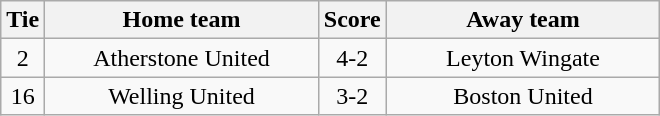<table class="wikitable" style="text-align:center;">
<tr>
<th width=20>Tie</th>
<th width=175>Home team</th>
<th width=20>Score</th>
<th width=175>Away team</th>
</tr>
<tr>
<td>2</td>
<td>Atherstone United</td>
<td>4-2</td>
<td>Leyton Wingate</td>
</tr>
<tr>
<td>16</td>
<td>Welling United</td>
<td>3-2</td>
<td>Boston United</td>
</tr>
</table>
